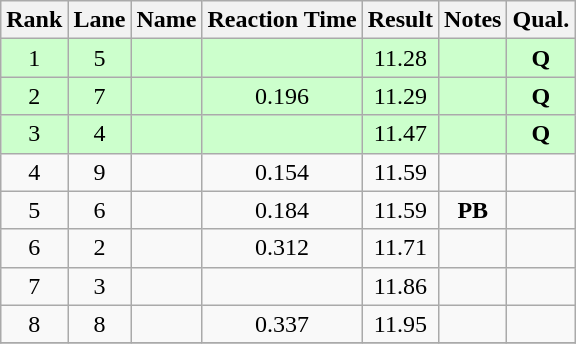<table class="wikitable" style="text-align:center">
<tr>
<th>Rank</th>
<th>Lane</th>
<th>Name</th>
<th>Reaction Time</th>
<th>Result</th>
<th>Notes</th>
<th>Qual.</th>
</tr>
<tr bgcolor=ccffcc>
<td>1</td>
<td>5</td>
<td align="left"></td>
<td></td>
<td>11.28</td>
<td></td>
<td><strong>Q</strong></td>
</tr>
<tr bgcolor=ccffcc>
<td>2</td>
<td>7</td>
<td align="left"></td>
<td>0.196</td>
<td>11.29</td>
<td></td>
<td><strong>Q</strong></td>
</tr>
<tr bgcolor=ccffcc>
<td>3</td>
<td>4</td>
<td align="left"></td>
<td></td>
<td>11.47</td>
<td></td>
<td><strong>Q</strong></td>
</tr>
<tr>
<td>4</td>
<td>9</td>
<td align="left"></td>
<td>0.154</td>
<td>11.59</td>
<td></td>
<td></td>
</tr>
<tr>
<td>5</td>
<td>6</td>
<td align="left"></td>
<td>0.184</td>
<td>11.59</td>
<td><strong>PB</strong></td>
<td></td>
</tr>
<tr>
<td>6</td>
<td>2</td>
<td align="left"></td>
<td>0.312</td>
<td>11.71</td>
<td></td>
<td></td>
</tr>
<tr>
<td>7</td>
<td>3</td>
<td align="left"></td>
<td></td>
<td>11.86</td>
<td></td>
<td></td>
</tr>
<tr>
<td>8</td>
<td>8</td>
<td align="left"></td>
<td>0.337</td>
<td>11.95</td>
<td></td>
<td></td>
</tr>
<tr>
</tr>
</table>
